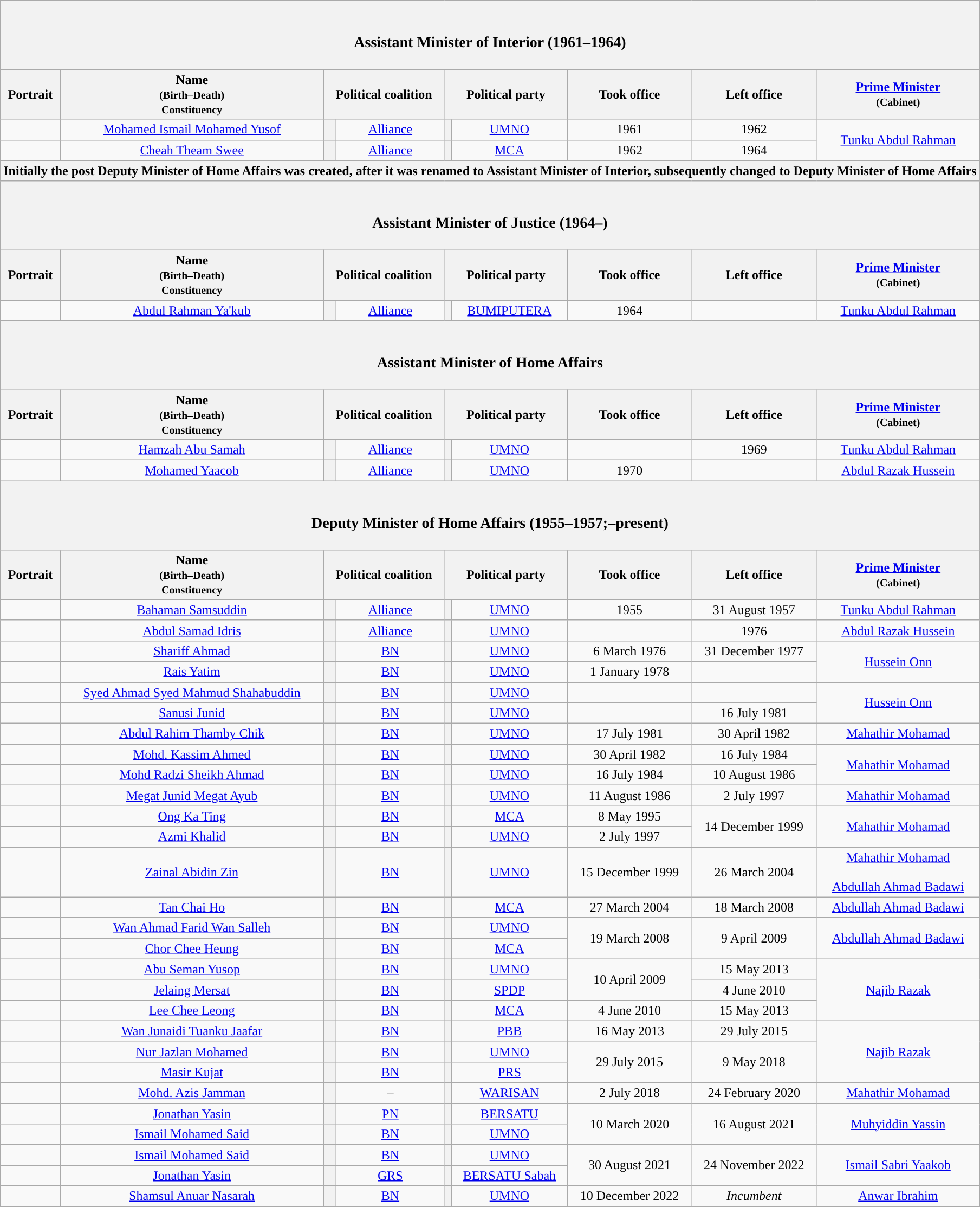<table class="wikitable" style="text-align:center;">
<tr>
<th colspan="9"><br><h3>Assistant Minister of Interior (1961–1964)</h3></th>
</tr>
<tr>
<th>Portrait</th>
<th>Name<br><small>(Birth–Death)<br>Constituency</small></th>
<th colspan="2">Political coalition</th>
<th colspan="2">Political party</th>
<th>Took office</th>
<th>Left office</th>
<th><a href='#'>Prime Minister</a><br><small>(Cabinet)</small></th>
</tr>
<tr>
<td></td>
<td><a href='#'>Mohamed Ismail Mohamed Yusof</a><br></td>
<th style="background:"></th>
<td><a href='#'>Alliance</a></td>
<th style="background:"></th>
<td><a href='#'>UMNO</a></td>
<td>1961</td>
<td>1962</td>
<td rowspan=2><a href='#'>Tunku Abdul Rahman</a><br></td>
</tr>
<tr>
<td></td>
<td><a href='#'>Cheah Theam Swee</a><br></td>
<th style="background:"></th>
<td><a href='#'>Alliance</a></td>
<th style="background:"></th>
<td><a href='#'>MCA</a></td>
<td>1962</td>
<td>1964</td>
</tr>
<tr>
<th colspan="9">Initially the post Deputy Minister of Home Affairs was created, after it was renamed to Assistant Minister of Interior, subsequently changed to Deputy Minister of Home Affairs</th>
</tr>
<tr>
<th colspan="9"><br><h3>Assistant Minister of Justice (1964–)</h3></th>
</tr>
<tr>
<th>Portrait</th>
<th>Name<br><small>(Birth–Death)<br>Constituency</small></th>
<th colspan="2">Political coalition</th>
<th colspan="2">Political party</th>
<th>Took office</th>
<th>Left office</th>
<th><a href='#'>Prime Minister</a><br><small>(Cabinet)</small></th>
</tr>
<tr>
<td></td>
<td><a href='#'>Abdul Rahman Ya'kub</a><br></td>
<th style="background:"></th>
<td><a href='#'>Alliance</a></td>
<th style="background:"></th>
<td><a href='#'>BUMIPUTERA</a></td>
<td>1964</td>
<td></td>
<td><a href='#'>Tunku Abdul Rahman</a><br></td>
</tr>
<tr>
<th colspan="9"><br><h3>Assistant Minister of Home Affairs</h3></th>
</tr>
<tr>
<th>Portrait</th>
<th>Name<br><small>(Birth–Death)<br>Constituency</small></th>
<th colspan="2">Political coalition</th>
<th colspan="2">Political party</th>
<th>Took office</th>
<th>Left office</th>
<th><a href='#'>Prime Minister</a><br><small>(Cabinet)</small></th>
</tr>
<tr>
<td></td>
<td><a href='#'>Hamzah Abu Samah</a><br></td>
<th style="background:"></th>
<td><a href='#'>Alliance</a></td>
<th style="background:"></th>
<td><a href='#'>UMNO</a></td>
<td></td>
<td>1969</td>
<td><a href='#'>Tunku Abdul Rahman</a><br></td>
</tr>
<tr>
<td></td>
<td><a href='#'>Mohamed Yaacob</a><br></td>
<th style="background:"></th>
<td><a href='#'>Alliance</a></td>
<th style="background:"></th>
<td><a href='#'>UMNO</a></td>
<td>1970</td>
<td></td>
<td><a href='#'>Abdul Razak Hussein</a><br></td>
</tr>
<tr>
<th colspan="9"><br><h3>Deputy Minister of Home Affairs (1955–1957;–present)</h3></th>
</tr>
<tr>
<th>Portrait</th>
<th>Name<br><small>(Birth–Death)<br>Constituency</small></th>
<th colspan="2">Political coalition</th>
<th colspan="2">Political party</th>
<th>Took office</th>
<th>Left office</th>
<th><a href='#'>Prime Minister</a><br><small>(Cabinet)</small></th>
</tr>
<tr>
<td></td>
<td><a href='#'>Bahaman Samsuddin</a><br></td>
<th style="background:"></th>
<td><a href='#'>Alliance</a></td>
<th style="background:"></th>
<td><a href='#'>UMNO</a></td>
<td>1955</td>
<td>31 August 1957</td>
<td><a href='#'>Tunku Abdul Rahman</a><br></td>
</tr>
<tr>
<td></td>
<td><a href='#'>Abdul Samad Idris</a><br></td>
<th style="background:"></th>
<td><a href='#'>Alliance</a></td>
<th style="background:"></th>
<td><a href='#'>UMNO</a></td>
<td></td>
<td>1976</td>
<td><a href='#'>Abdul Razak Hussein</a><br></td>
</tr>
<tr>
<td></td>
<td><a href='#'>Shariff Ahmad</a><br></td>
<th style="background:"></th>
<td><a href='#'>BN</a></td>
<th style="background:"></th>
<td><a href='#'>UMNO</a></td>
<td>6 March 1976</td>
<td>31 December 1977</td>
<td rowspan=2><a href='#'>Hussein Onn</a><br></td>
</tr>
<tr>
<td></td>
<td><a href='#'>Rais Yatim</a><br></td>
<th style="background:"></th>
<td><a href='#'>BN</a></td>
<th style="background:"></th>
<td><a href='#'>UMNO</a></td>
<td>1 January 1978</td>
<td></td>
</tr>
<tr>
<td></td>
<td><a href='#'>Syed Ahmad Syed Mahmud Shahabuddin</a><br></td>
<th style="background:"></th>
<td><a href='#'>BN</a></td>
<th style="background:"></th>
<td><a href='#'>UMNO</a></td>
<td></td>
<td></td>
<td rowspan=2><a href='#'>Hussein Onn</a><br></td>
</tr>
<tr>
<td></td>
<td><a href='#'>Sanusi Junid</a><br></td>
<th style="background:"></th>
<td><a href='#'>BN</a></td>
<th style="background:"></th>
<td><a href='#'>UMNO</a></td>
<td></td>
<td>16 July 1981</td>
</tr>
<tr>
<td></td>
<td><a href='#'>Abdul Rahim Thamby Chik</a><br></td>
<th style="background:"></th>
<td><a href='#'>BN</a></td>
<th style="background:"></th>
<td><a href='#'>UMNO</a></td>
<td>17 July 1981</td>
<td>30 April 1982</td>
<td><a href='#'>Mahathir Mohamad</a><br></td>
</tr>
<tr>
<td></td>
<td><a href='#'>Mohd. Kassim Ahmed</a><br></td>
<th style="background:"></th>
<td><a href='#'>BN</a></td>
<th style="background:"></th>
<td><a href='#'>UMNO</a></td>
<td>30 April 1982</td>
<td>16 July 1984</td>
<td rowspan=2><a href='#'>Mahathir Mohamad</a><br></td>
</tr>
<tr>
<td></td>
<td><a href='#'>Mohd Radzi Sheikh Ahmad</a><br></td>
<th style="background:"></th>
<td><a href='#'>BN</a></td>
<th style="background:"></th>
<td><a href='#'>UMNO</a></td>
<td>16 July 1984</td>
<td>10 August 1986</td>
</tr>
<tr>
<td></td>
<td><a href='#'>Megat Junid Megat Ayub</a><br></td>
<th style="background:"></th>
<td><a href='#'>BN</a></td>
<th style="background:"></th>
<td><a href='#'>UMNO</a></td>
<td>11 August 1986</td>
<td>2 July 1997</td>
<td><a href='#'>Mahathir Mohamad</a><br></td>
</tr>
<tr>
<td></td>
<td><a href='#'>Ong Ka Ting</a><br></td>
<th style="background:"></th>
<td><a href='#'>BN</a></td>
<th style="background:"></th>
<td><a href='#'>MCA</a></td>
<td>8 May 1995</td>
<td rowspan=2>14 December 1999</td>
<td rowspan=2><a href='#'>Mahathir Mohamad</a><br></td>
</tr>
<tr>
<td></td>
<td><a href='#'>Azmi Khalid</a><br></td>
<th style="background:"></th>
<td><a href='#'>BN</a></td>
<th style="background:"></th>
<td><a href='#'>UMNO</a></td>
<td>2 July 1997</td>
</tr>
<tr>
<td></td>
<td><a href='#'>Zainal Abidin Zin</a><br></td>
<th style="background:"></th>
<td><a href='#'>BN</a></td>
<th style="background:"></th>
<td><a href='#'>UMNO</a></td>
<td>15 December 1999</td>
<td>26 March 2004</td>
<td><a href='#'>Mahathir Mohamad</a><br><br><a href='#'>Abdullah Ahmad Badawi</a><br></td>
</tr>
<tr>
<td></td>
<td><a href='#'>Tan Chai Ho</a><br></td>
<th style="background:"></th>
<td><a href='#'>BN</a></td>
<th style="background:"></th>
<td><a href='#'>MCA</a></td>
<td>27 March 2004</td>
<td>18 March 2008</td>
<td><a href='#'>Abdullah Ahmad Badawi</a><br></td>
</tr>
<tr>
<td></td>
<td><a href='#'>Wan Ahmad Farid Wan Salleh</a><br></td>
<th style="background:"></th>
<td><a href='#'>BN</a></td>
<th style="background:"></th>
<td><a href='#'>UMNO</a></td>
<td rowspan=2>19 March 2008</td>
<td rowspan=2>9 April 2009</td>
<td rowspan=2><a href='#'>Abdullah Ahmad Badawi</a><br></td>
</tr>
<tr>
<td></td>
<td><a href='#'>Chor Chee Heung</a><br></td>
<th style="background:"></th>
<td><a href='#'>BN</a></td>
<th style="background:"></th>
<td><a href='#'>MCA</a></td>
</tr>
<tr>
<td></td>
<td><a href='#'>Abu Seman Yusop</a><br></td>
<th style="background:"></th>
<td><a href='#'>BN</a></td>
<th style="background:"></th>
<td><a href='#'>UMNO</a></td>
<td rowspan=2>10 April 2009</td>
<td>15 May 2013</td>
<td rowspan=3><a href='#'>Najib Razak</a><br></td>
</tr>
<tr>
<td></td>
<td><a href='#'>Jelaing Mersat</a><br></td>
<th style="background:"></th>
<td><a href='#'>BN</a></td>
<th style="background:"></th>
<td><a href='#'>SPDP</a></td>
<td>4 June 2010</td>
</tr>
<tr>
<td></td>
<td><a href='#'>Lee Chee Leong</a><br></td>
<th style="background:"></th>
<td><a href='#'>BN</a></td>
<th style="background:"></th>
<td><a href='#'>MCA</a></td>
<td>4 June 2010</td>
<td>15 May 2013</td>
</tr>
<tr>
<td></td>
<td><a href='#'>Wan Junaidi Tuanku Jaafar</a><br></td>
<th style="background:"></th>
<td><a href='#'>BN</a></td>
<th style="background:"></th>
<td><a href='#'>PBB</a></td>
<td>16 May 2013</td>
<td>29 July 2015</td>
<td rowspan=3><a href='#'>Najib Razak</a><br></td>
</tr>
<tr>
<td></td>
<td><a href='#'>Nur Jazlan Mohamed</a><br></td>
<th style="background:"></th>
<td><a href='#'>BN</a></td>
<th style="background:"></th>
<td><a href='#'>UMNO</a></td>
<td rowspan=2>29 July 2015</td>
<td rowspan=2>9 May 2018</td>
</tr>
<tr>
<td></td>
<td><a href='#'>Masir Kujat</a><br></td>
<th style="background:"></th>
<td><a href='#'>BN</a></td>
<th style="background:"></th>
<td><a href='#'>PRS</a></td>
</tr>
<tr>
<td></td>
<td><a href='#'>Mohd. Azis Jamman</a><br></td>
<th></th>
<td>–</td>
<th style="background:"></th>
<td><a href='#'>WARISAN</a></td>
<td>2 July 2018</td>
<td>24 February 2020</td>
<td><a href='#'>Mahathir Mohamad</a><br></td>
</tr>
<tr>
<td></td>
<td><a href='#'>Jonathan Yasin</a><br></td>
<th style="background:"></th>
<td><a href='#'>PN</a></td>
<th style="background:"></th>
<td><a href='#'>BERSATU</a></td>
<td rowspan=2>10 March 2020</td>
<td rowspan=2>16 August 2021</td>
<td rowspan=2><a href='#'>Muhyiddin Yassin</a><br></td>
</tr>
<tr>
<td></td>
<td><a href='#'>Ismail Mohamed Said</a><br></td>
<th style="background:"></th>
<td><a href='#'>BN</a></td>
<th style="background:"></th>
<td><a href='#'>UMNO</a></td>
</tr>
<tr>
<td></td>
<td><a href='#'>Ismail Mohamed Said</a><br></td>
<th style="background:"></th>
<td><a href='#'>BN</a></td>
<th style="background:"></th>
<td><a href='#'>UMNO</a></td>
<td rowspan=2>30 August 2021</td>
<td rowspan=2>24 November 2022</td>
<td rowspan=2><a href='#'>Ismail Sabri Yaakob</a><br></td>
</tr>
<tr>
<td></td>
<td><a href='#'>Jonathan Yasin</a><br></td>
<th style="background:"></th>
<td><a href='#'>GRS</a></td>
<th style="background:"></th>
<td><a href='#'>BERSATU Sabah</a></td>
</tr>
<tr>
<td></td>
<td><a href='#'>Shamsul Anuar Nasarah</a><br></td>
<th style="background:"></th>
<td><a href='#'>BN</a></td>
<th style="background:"></th>
<td><a href='#'>UMNO</a></td>
<td>10 December 2022</td>
<td><em>Incumbent</em></td>
<td><a href='#'>Anwar Ibrahim</a><br></td>
</tr>
<tr>
</tr>
</table>
